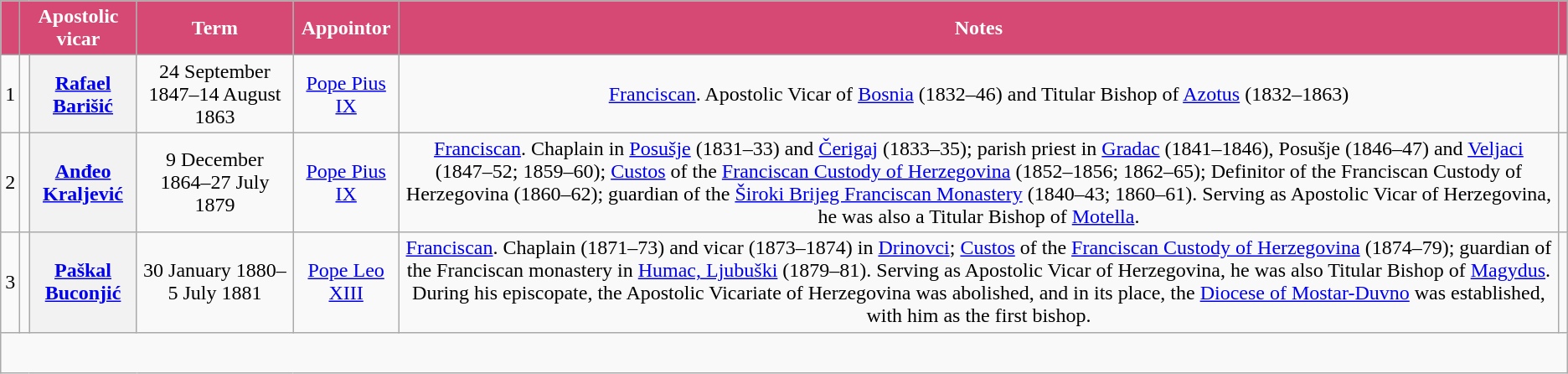<table class="wikitable" style="text-align:center;">
<tr>
<th scope=col style="background-color: #d54974; color: white;"></th>
<th scope=col style="background-color: #d54974; color: white;" colspan="2">Apostolic vicar</th>
<th scope=col style="background-color: #d54974; color: white;">Term</th>
<th scope=col style="background-color: #d54974; color: white;">Appointor</th>
<th scope=col style="background-color: #d54974; color: white;">Notes</th>
<th scope=col style="background-color: #d54974; color: white;"></th>
</tr>
<tr style="height:2em;">
<td>1</td>
<td></td>
<th scope="row"><a href='#'>Rafael Barišić</a></th>
<td>24 September 1847–14 August 1863</td>
<td><a href='#'>Pope Pius IX</a></td>
<td><a href='#'>Franciscan</a>. Apostolic Vicar of <a href='#'>Bosnia</a> (1832–46) and Titular Bishop of <a href='#'>Azotus</a> (1832–1863)</td>
<td></td>
</tr>
<tr style="height:2em;">
<td>2</td>
<td></td>
<th scope="row"><a href='#'>Anđeo Kraljević</a></th>
<td>9 December 1864–27 July 1879</td>
<td><a href='#'>Pope Pius IX</a></td>
<td><a href='#'>Franciscan</a>. Chaplain in <a href='#'>Posušje</a> (1831–33) and <a href='#'>Čerigaj</a> (1833–35); parish priest in <a href='#'>Gradac</a> (1841–1846), Posušje (1846–47) and <a href='#'>Veljaci</a> (1847–52; 1859–60); <a href='#'>Custos</a> of the <a href='#'>Franciscan Custody of Herzegovina</a> (1852–1856; 1862–65); Definitor of the Franciscan Custody of Herzegovina (1860–62); guardian of the <a href='#'>Široki Brijeg Franciscan Monastery</a> (1840–43; 1860–61). Serving as Apostolic Vicar of Herzegovina, he was also a Titular Bishop of <a href='#'>Motella</a>.</td>
<td></td>
</tr>
<tr style="height:2em;">
<td>3</td>
<td></td>
<th scope="row"><a href='#'>Paškal Buconjić</a></th>
<td>30 January 1880–5 July 1881</td>
<td><a href='#'>Pope Leo XIII</a></td>
<td><a href='#'>Franciscan</a>. Chaplain (1871–73) and vicar (1873–1874) in <a href='#'>Drinovci</a>; <a href='#'>Custos</a> of the <a href='#'>Franciscan Custody of Herzegovina</a> (1874–79); guardian of the Franciscan monastery in <a href='#'>Humac, Ljubuški</a> (1879–81). Serving as Apostolic Vicar of Herzegovina, he was also Titular Bishop of <a href='#'>Magydus</a>. During his episcopate, the Apostolic Vicariate of Herzegovina was abolished, and in its place, the <a href='#'>Diocese of Mostar-Duvno</a> was established, with him as the first bishop.</td>
<td></td>
</tr>
<tr style="height:2em;">
</tr>
</table>
